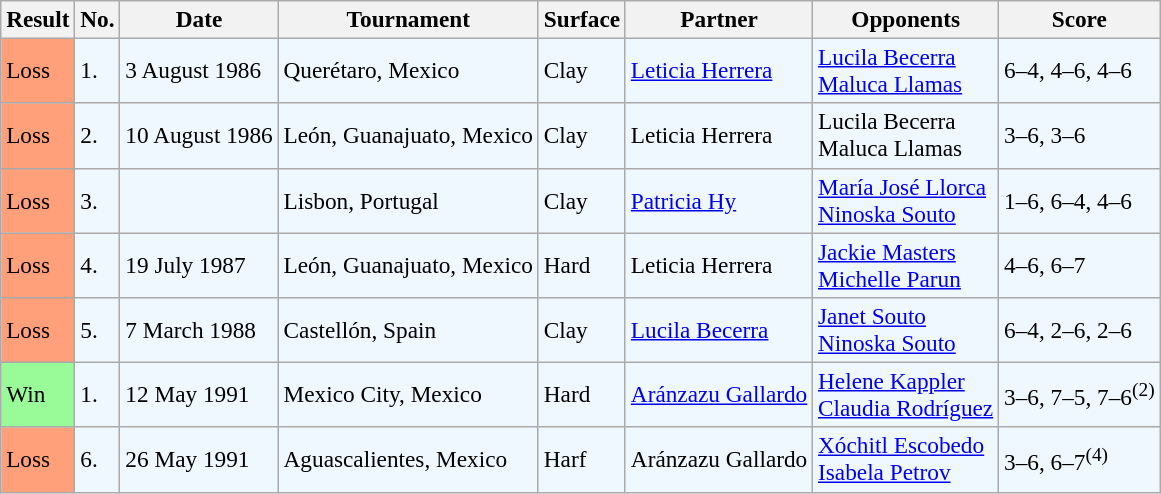<table class="sortable wikitable" style=font-size:97%>
<tr>
<th>Result</th>
<th>No.</th>
<th>Date</th>
<th>Tournament</th>
<th>Surface</th>
<th>Partner</th>
<th>Opponents</th>
<th>Score</th>
</tr>
<tr style="background:#f0f8ff;">
<td style="background:#ffa07a;">Loss</td>
<td>1.</td>
<td>3 August 1986</td>
<td>Querétaro, Mexico</td>
<td>Clay</td>
<td> <a href='#'>Leticia Herrera</a></td>
<td> <a href='#'>Lucila Becerra</a><br>  <a href='#'>Maluca Llamas</a></td>
<td>6–4, 4–6, 4–6</td>
</tr>
<tr style="background:#f0f8ff;">
<td style="background:#ffa07a;">Loss</td>
<td>2.</td>
<td>10 August 1986</td>
<td>León, Guanajuato, Mexico</td>
<td>Clay</td>
<td> Leticia Herrera</td>
<td> Lucila Becerra<br>  Maluca Llamas</td>
<td>3–6, 3–6</td>
</tr>
<tr bgcolor="#f0f8ff">
<td style="background:#ffa07a;">Loss</td>
<td>3.</td>
<td></td>
<td>Lisbon, Portugal</td>
<td>Clay</td>
<td> <a href='#'>Patricia Hy</a></td>
<td> <a href='#'>María José Llorca</a> <br>  <a href='#'>Ninoska Souto</a></td>
<td>1–6, 6–4, 4–6</td>
</tr>
<tr style="background:#f0f8ff;">
<td style="background:#ffa07a;">Loss</td>
<td>4.</td>
<td>19 July 1987</td>
<td>León, Guanajuato, Mexico</td>
<td>Hard</td>
<td> Leticia Herrera</td>
<td> <a href='#'>Jackie Masters</a><br>  <a href='#'>Michelle Parun</a></td>
<td>4–6, 6–7</td>
</tr>
<tr bgcolor="#f0f8ff">
<td style="background:#ffa07a;">Loss</td>
<td>5.</td>
<td>7 March 1988</td>
<td>Castellón, Spain</td>
<td>Clay</td>
<td> <a href='#'>Lucila Becerra</a></td>
<td> <a href='#'>Janet Souto</a> <br>  <a href='#'>Ninoska Souto</a></td>
<td>6–4, 2–6, 2–6</td>
</tr>
<tr bgcolor="#f0f8ff">
<td style="background:#98fb98;">Win</td>
<td>1.</td>
<td>12 May 1991</td>
<td>Mexico City, Mexico</td>
<td>Hard</td>
<td> <a href='#'>Aránzazu Gallardo</a></td>
<td> <a href='#'>Helene Kappler</a> <br>  <a href='#'>Claudia Rodríguez</a></td>
<td>3–6, 7–5, 7–6<sup>(2)</sup></td>
</tr>
<tr bgcolor="#f0f8ff">
<td style="background:#ffa07a;">Loss</td>
<td>6.</td>
<td>26 May 1991</td>
<td>Aguascalientes, Mexico</td>
<td>Harf</td>
<td> Aránzazu Gallardo</td>
<td> <a href='#'>Xóchitl Escobedo</a> <br>  <a href='#'>Isabela Petrov</a></td>
<td>3–6, 6–7<sup>(4)</sup></td>
</tr>
</table>
